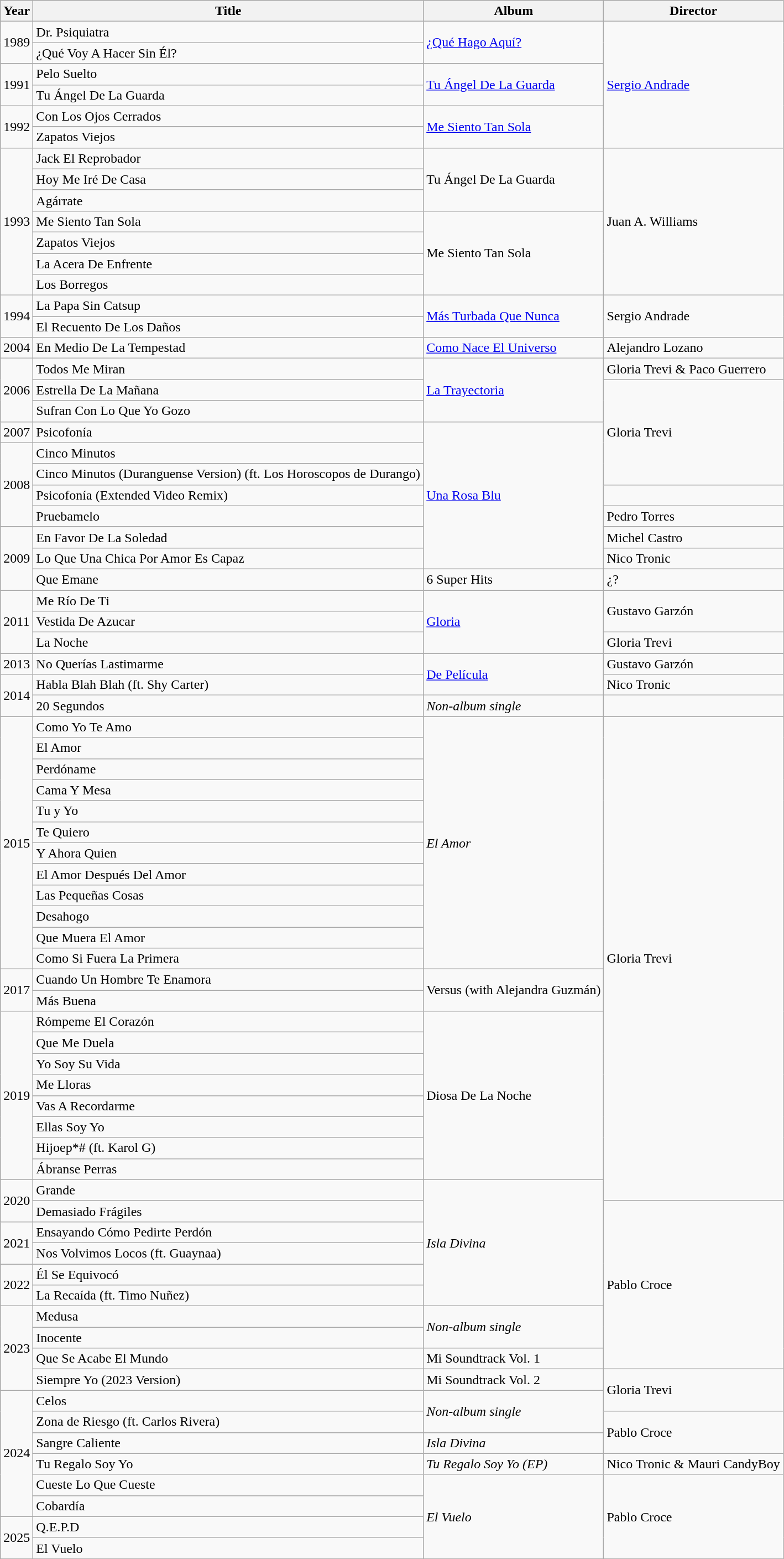<table class="wikitable">
<tr>
<th>Year</th>
<th>Title</th>
<th>Album</th>
<th>Director</th>
</tr>
<tr>
<td rowspan="2">1989</td>
<td>Dr. Psiquiatra</td>
<td rowspan="2"><a href='#'>¿Qué Hago Aquí?</a></td>
<td rowspan="6"><a href='#'>Sergio Andrade</a></td>
</tr>
<tr>
<td>¿Qué Voy A Hacer Sin Él?</td>
</tr>
<tr>
<td rowspan="2">1991</td>
<td>Pelo Suelto</td>
<td rowspan="2"><a href='#'>Tu Ángel De La Guarda</a></td>
</tr>
<tr>
<td>Tu Ángel De La Guarda</td>
</tr>
<tr>
<td rowspan="2">1992</td>
<td>Con Los Ojos Cerrados</td>
<td rowspan="2"><a href='#'>Me Siento Tan Sola</a></td>
</tr>
<tr>
<td>Zapatos Viejos</td>
</tr>
<tr>
<td rowspan="7">1993</td>
<td>Jack El Reprobador</td>
<td rowspan="3">Tu Ángel De La Guarda</td>
<td rowspan="7">Juan A. Williams</td>
</tr>
<tr>
<td>Hoy Me Iré De Casa</td>
</tr>
<tr>
<td>Agárrate</td>
</tr>
<tr>
<td>Me Siento Tan Sola</td>
<td rowspan="4">Me Siento Tan Sola</td>
</tr>
<tr>
<td>Zapatos Viejos</td>
</tr>
<tr>
<td>La Acera De Enfrente </td>
</tr>
<tr>
<td>Los Borregos</td>
</tr>
<tr>
<td rowspan="2">1994</td>
<td>La Papa Sin Catsup</td>
<td rowspan="2"><a href='#'>Más Turbada Que Nunca</a></td>
<td rowspan="2">Sergio Andrade</td>
</tr>
<tr>
<td>El Recuento De Los Daños</td>
</tr>
<tr>
<td>2004</td>
<td>En Medio De La Tempestad</td>
<td><a href='#'>Como Nace El Universo</a></td>
<td>Alejandro Lozano</td>
</tr>
<tr>
<td rowspan="3">2006</td>
<td>Todos Me Miran</td>
<td rowspan="3"><a href='#'>La Trayectoria</a></td>
<td>Gloria Trevi & Paco Guerrero</td>
</tr>
<tr>
<td>Estrella De La Mañana</td>
<td rowspan="5">Gloria Trevi</td>
</tr>
<tr>
<td>Sufran Con Lo Que Yo Gozo</td>
</tr>
<tr>
<td>2007</td>
<td>Psicofonía</td>
<td rowspan="7"><a href='#'>Una Rosa Blu</a></td>
</tr>
<tr>
<td rowspan="4">2008</td>
<td>Cinco Minutos</td>
</tr>
<tr>
<td>Cinco Minutos (Duranguense Version) (ft. Los Horoscopos de Durango)</td>
</tr>
<tr>
<td>Psicofonía (Extended Video Remix)</td>
<td></td>
</tr>
<tr>
<td>Pruebamelo</td>
<td>Pedro Torres</td>
</tr>
<tr>
<td rowspan="3">2009</td>
<td>En Favor De La Soledad</td>
<td>Michel Castro</td>
</tr>
<tr>
<td>Lo Que Una Chica Por Amor Es Capaz</td>
<td>Nico Tronic</td>
</tr>
<tr>
<td>Que Emane</td>
<td>6 Super Hits</td>
<td>¿?</td>
</tr>
<tr>
<td rowspan="3">2011</td>
<td>Me Río De Ti</td>
<td rowspan="3"><a href='#'>Gloria</a></td>
<td rowspan="2">Gustavo Garzón</td>
</tr>
<tr>
<td>Vestida De Azucar</td>
</tr>
<tr>
<td>La Noche</td>
<td>Gloria Trevi</td>
</tr>
<tr>
<td>2013</td>
<td>No Querías Lastimarme</td>
<td rowspan="2"><a href='#'>De Película</a></td>
<td>Gustavo Garzón</td>
</tr>
<tr>
<td rowspan="2">2014</td>
<td>Habla Blah Blah (ft. Shy Carter)</td>
<td>Nico Tronic</td>
</tr>
<tr>
<td>20 Segundos</td>
<td><em>Non-album single</em></td>
<td></td>
</tr>
<tr>
<td rowspan="12">2015</td>
<td>Como Yo Te Amo</td>
<td rowspan="12"><em>El Amor</em></td>
<td rowspan="23">Gloria Trevi</td>
</tr>
<tr>
<td>El Amor</td>
</tr>
<tr>
<td>Perdóname</td>
</tr>
<tr>
<td>Cama Y Mesa</td>
</tr>
<tr>
<td>Tu y Yo</td>
</tr>
<tr>
<td>Te Quiero</td>
</tr>
<tr>
<td>Y Ahora Quien</td>
</tr>
<tr>
<td>El Amor Después Del Amor</td>
</tr>
<tr>
<td>Las Pequeñas Cosas</td>
</tr>
<tr>
<td>Desahogo</td>
</tr>
<tr>
<td>Que Muera El Amor</td>
</tr>
<tr>
<td>Como Si Fuera La Primera</td>
</tr>
<tr>
<td rowspan="2">2017</td>
<td>Cuando Un Hombre Te Enamora</td>
<td rowspan="2">Versus (with Alejandra Guzmán)</td>
</tr>
<tr>
<td>Más Buena</td>
</tr>
<tr>
<td rowspan="8">2019</td>
<td>Rómpeme El Corazón</td>
<td rowspan="8">Diosa De La Noche</td>
</tr>
<tr>
<td>Que Me Duela</td>
</tr>
<tr>
<td>Yo Soy Su Vida</td>
</tr>
<tr>
<td>Me Lloras</td>
</tr>
<tr>
<td>Vas A Recordarme</td>
</tr>
<tr>
<td>Ellas Soy Yo</td>
</tr>
<tr>
<td>Hijoep*# (ft. Karol G)</td>
</tr>
<tr>
<td>Ábranse Perras</td>
</tr>
<tr>
<td rowspan="2">2020</td>
<td>Grande</td>
<td rowspan="6"><em>Isla Divina</em></td>
</tr>
<tr>
<td>Demasiado Frágiles</td>
<td rowspan="8">Pablo Croce</td>
</tr>
<tr>
<td rowspan="2">2021</td>
<td>Ensayando Cómo Pedirte Perdón</td>
</tr>
<tr>
<td>Nos Volvimos Locos (ft. Guaynaa)</td>
</tr>
<tr>
<td rowspan="2">2022</td>
<td>Él Se Equivocó</td>
</tr>
<tr>
<td>La Recaída (ft. Timo Nuñez)</td>
</tr>
<tr>
<td rowspan="4">2023</td>
<td>Medusa</td>
<td rowspan="2"><em>Non-album single</em></td>
</tr>
<tr>
<td>Inocente</td>
</tr>
<tr>
<td>Que Se Acabe El Mundo</td>
<td>Mi Soundtrack Vol. 1</td>
</tr>
<tr>
<td>Siempre Yo (2023 Version)</td>
<td>Mi Soundtrack Vol. 2</td>
<td rowspan="2">Gloria Trevi</td>
</tr>
<tr>
<td rowspan="6">2024</td>
<td>Celos</td>
<td rowspan="2"><em>Non-album single</em></td>
</tr>
<tr>
<td>Zona de Riesgo (ft. Carlos Rivera)</td>
<td rowspan="2">Pablo Croce</td>
</tr>
<tr>
<td>Sangre Caliente</td>
<td><em>Isla Divina</em></td>
</tr>
<tr>
<td>Tu Regalo Soy Yo</td>
<td><em>Tu Regalo Soy Yo (EP)</em></td>
<td>Nico Tronic & Mauri CandyBoy</td>
</tr>
<tr>
<td>Cueste Lo Que Cueste</td>
<td rowspan="4"><em>El Vuelo</em></td>
<td rowspan="4">Pablo Croce</td>
</tr>
<tr>
<td>Cobardía</td>
</tr>
<tr>
<td rowspan="2">2025</td>
<td>Q.E.P.D</td>
</tr>
<tr>
<td>El Vuelo</td>
</tr>
</table>
